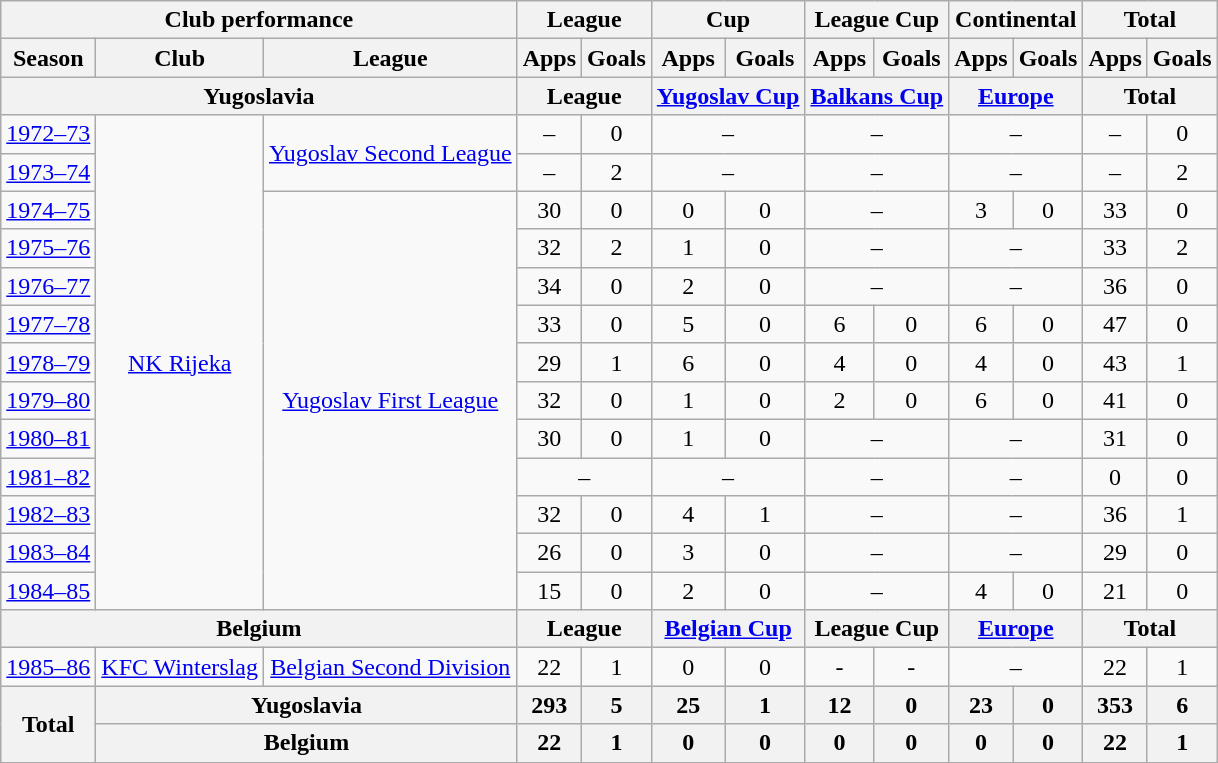<table class="wikitable" style="text-align:center;">
<tr>
<th colspan=3>Club performance</th>
<th colspan=2>League</th>
<th colspan=2>Cup</th>
<th colspan=2>League Cup</th>
<th colspan=2>Continental</th>
<th colspan=2>Total</th>
</tr>
<tr>
<th>Season</th>
<th>Club</th>
<th>League</th>
<th>Apps</th>
<th>Goals</th>
<th>Apps</th>
<th>Goals</th>
<th>Apps</th>
<th>Goals</th>
<th>Apps</th>
<th>Goals</th>
<th>Apps</th>
<th>Goals</th>
</tr>
<tr>
<th colspan=3>Yugoslavia</th>
<th colspan=2>League</th>
<th colspan=2><a href='#'>Yugoslav Cup</a></th>
<th colspan=2><a href='#'>Balkans Cup</a></th>
<th colspan=2><a href='#'>Europe</a></th>
<th colspan=2>Total</th>
</tr>
<tr>
<td><a href='#'>1972–73</a></td>
<td rowspan="13"><a href='#'>NK Rijeka</a></td>
<td rowspan="2"><a href='#'>Yugoslav Second League</a></td>
<td>–</td>
<td>0</td>
<td colspan="2">–</td>
<td colspan="2">–</td>
<td colspan="2">–</td>
<td>–</td>
<td>0</td>
</tr>
<tr>
<td><a href='#'>1973–74</a></td>
<td>–</td>
<td>2</td>
<td colspan="2">–</td>
<td colspan="2">–</td>
<td colspan="2">–</td>
<td>–</td>
<td>2</td>
</tr>
<tr>
<td><a href='#'>1974–75</a></td>
<td rowspan="11"><a href='#'>Yugoslav First League</a></td>
<td>30</td>
<td>0</td>
<td>0</td>
<td>0</td>
<td colspan="2">–</td>
<td>3</td>
<td>0</td>
<td>33</td>
<td>0</td>
</tr>
<tr>
<td><a href='#'>1975–76</a></td>
<td>32</td>
<td>2</td>
<td>1</td>
<td>0</td>
<td colspan="2">–</td>
<td colspan="2">–</td>
<td>33</td>
<td>2</td>
</tr>
<tr>
<td><a href='#'>1976–77</a></td>
<td>34</td>
<td>0</td>
<td>2</td>
<td>0</td>
<td colspan="2">–</td>
<td colspan="2">–</td>
<td>36</td>
<td>0</td>
</tr>
<tr>
<td><a href='#'>1977–78</a></td>
<td>33</td>
<td>0</td>
<td>5</td>
<td>0</td>
<td>6</td>
<td>0</td>
<td>6</td>
<td>0</td>
<td>47</td>
<td>0</td>
</tr>
<tr>
<td><a href='#'>1978–79</a></td>
<td>29</td>
<td>1</td>
<td>6</td>
<td>0</td>
<td>4</td>
<td>0</td>
<td>4</td>
<td>0</td>
<td>43</td>
<td>1</td>
</tr>
<tr>
<td><a href='#'>1979–80</a></td>
<td>32</td>
<td>0</td>
<td>1</td>
<td>0</td>
<td>2</td>
<td>0</td>
<td>6</td>
<td>0</td>
<td>41</td>
<td>0</td>
</tr>
<tr>
<td><a href='#'>1980–81</a></td>
<td>30</td>
<td>0</td>
<td>1</td>
<td>0</td>
<td colspan="2">–</td>
<td colspan="2">–</td>
<td>31</td>
<td>0</td>
</tr>
<tr>
<td><a href='#'>1981–82</a></td>
<td colspan="2">–</td>
<td colspan="2">–</td>
<td colspan="2">–</td>
<td colspan="2">–</td>
<td>0</td>
<td>0</td>
</tr>
<tr>
<td><a href='#'>1982–83</a></td>
<td>32</td>
<td>0</td>
<td>4</td>
<td>1</td>
<td colspan="2">–</td>
<td colspan="2">–</td>
<td>36</td>
<td>1</td>
</tr>
<tr>
<td><a href='#'>1983–84</a></td>
<td>26</td>
<td>0</td>
<td>3</td>
<td>0</td>
<td colspan="2">–</td>
<td colspan="2">–</td>
<td>29</td>
<td>0</td>
</tr>
<tr>
<td><a href='#'>1984–85</a></td>
<td>15</td>
<td>0</td>
<td>2</td>
<td>0</td>
<td colspan="2">–</td>
<td>4</td>
<td>0</td>
<td>21</td>
<td>0</td>
</tr>
<tr>
<th colspan=3>Belgium</th>
<th colspan=2>League</th>
<th colspan=2><a href='#'>Belgian Cup</a></th>
<th colspan=2>League Cup</th>
<th colspan=2><a href='#'>Europe</a></th>
<th colspan=2>Total</th>
</tr>
<tr>
<td><a href='#'>1985–86</a></td>
<td rowspan="1"><a href='#'>KFC Winterslag</a></td>
<td rowspan="1"><a href='#'>Belgian Second Division</a></td>
<td>22</td>
<td>1</td>
<td>0</td>
<td>0</td>
<td>-</td>
<td>-</td>
<td colspan="2">–</td>
<td>22</td>
<td>1</td>
</tr>
<tr>
<th rowspan=2>Total</th>
<th colspan=2>Yugoslavia</th>
<th>293</th>
<th>5</th>
<th>25</th>
<th>1</th>
<th>12</th>
<th>0</th>
<th>23</th>
<th>0</th>
<th>353</th>
<th>6</th>
</tr>
<tr>
<th colspan=2>Belgium</th>
<th>22</th>
<th>1</th>
<th>0</th>
<th>0</th>
<th>0</th>
<th>0</th>
<th>0</th>
<th>0</th>
<th>22</th>
<th>1</th>
</tr>
<tr>
</tr>
</table>
